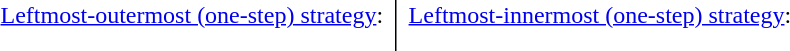<table style="border-collapse:collapse">
<tr>
<td style="text-align:left; border-right: solid thin black; padding-right: 0.5em"><a href='#'>Leftmost-outermost (one-step) strategy</a>:</td>
<td style="text-align:left; padding-left: 0.5em"><a href='#'>Leftmost-innermost (one-step) strategy</a>:</td>
</tr>
<tr>
<td style="border-right: solid thin black; padding-right: 0.5em"></td>
<td style="padding-left: 0.5em"></td>
</tr>
<tr>
<td style="border-right: solid thin black; padding-right: 0.5em"></td>
<td style="padding-left: 0.5em"></td>
</tr>
<tr>
<td style="border-right: solid thin black; padding-right: 0.5em"></td>
<td style="padding-left: 0.5em"></td>
</tr>
<tr>
<td style="border-right: solid thin black; padding-right: 0.5em"></td>
<td style="padding-left: 0.5em"></td>
</tr>
<tr>
<td style="border-right: solid thin black; padding-right: 0.5em"></td>
<td style="padding-left: 0.5em"></td>
</tr>
<tr>
<td style="border-right: solid thin black; padding-right: 0.5em"></td>
<td style="padding-left: 0.5em"></td>
</tr>
<tr>
<td style="border-right: solid thin black; padding-right: 0.5em"></td>
<td style="padding-left: 0.5em"></td>
</tr>
<tr>
</tr>
</table>
